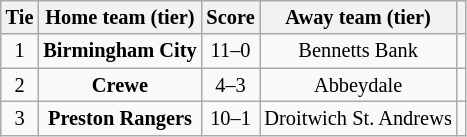<table class="wikitable" style="text-align:center; font-size:85%">
<tr>
<th>Tie</th>
<th>Home team (tier)</th>
<th>Score</th>
<th>Away team (tier)</th>
<th></th>
</tr>
<tr>
<td align="center">1</td>
<td><strong>Birmingham City</strong></td>
<td align="center">11–0</td>
<td>Bennetts Bank</td>
<td></td>
</tr>
<tr>
<td align="center">2</td>
<td><strong>Crewe</strong></td>
<td align="center">4–3 </td>
<td>Abbeydale</td>
<td></td>
</tr>
<tr>
<td align="center">3</td>
<td><strong>Preston Rangers</strong></td>
<td align="center">10–1</td>
<td>Droitwich St. Andrews</td>
<td></td>
</tr>
</table>
